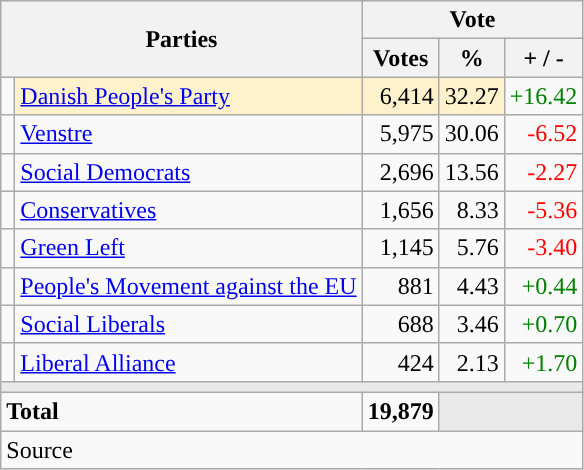<table class="wikitable" style="text-align:right;">
<tr>
<th style="text-align:centre;" rowspan="2" colspan="2" width="225">Parties</th>
<th colspan="3">Vote</th>
</tr>
<tr>
<th width="15">Votes</th>
<th width="15">%</th>
<th width="15">+ / -</th>
</tr>
<tr>
<td width="2" style="color:inherit;background:"></td>
<td bgcolor=#fef2cc   align="left"><a href='#'>Danish People's Party</a></td>
<td bgcolor=#fef2cc>6,414</td>
<td bgcolor=#fef2cc>32.27</td>
<td style=color:green;>+16.42</td>
</tr>
<tr>
<td width="2" style="color:inherit;background:"></td>
<td align="left"><a href='#'>Venstre</a></td>
<td>5,975</td>
<td>30.06</td>
<td style=color:red;>-6.52</td>
</tr>
<tr>
<td width="2" style="color:inherit;background:"></td>
<td align="left"><a href='#'>Social Democrats</a></td>
<td>2,696</td>
<td>13.56</td>
<td style=color:red;>-2.27</td>
</tr>
<tr>
<td width="2" style="color:inherit;background:"></td>
<td align="left"><a href='#'>Conservatives</a></td>
<td>1,656</td>
<td>8.33</td>
<td style=color:red;>-5.36</td>
</tr>
<tr>
<td width="2" style="color:inherit;background:"></td>
<td align="left"><a href='#'>Green Left</a></td>
<td>1,145</td>
<td>5.76</td>
<td style=color:red;>-3.40</td>
</tr>
<tr>
<td width="2" style="color:inherit;background:"></td>
<td align="left"><a href='#'>People's Movement against the EU</a></td>
<td>881</td>
<td>4.43</td>
<td style=color:green;>+0.44</td>
</tr>
<tr>
<td width="2" style="color:inherit;background:"></td>
<td align="left"><a href='#'>Social Liberals</a></td>
<td>688</td>
<td>3.46</td>
<td style=color:green;>+0.70</td>
</tr>
<tr>
<td width="2" style="color:inherit;background:"></td>
<td align="left"><a href='#'>Liberal Alliance</a></td>
<td>424</td>
<td>2.13</td>
<td style=color:green;>+1.70</td>
</tr>
<tr>
<td colspan="7" bgcolor="#E9E9E9"></td>
</tr>
<tr>
<td align="left" colspan="2"><strong>Total</strong></td>
<td><strong>19,879</strong></td>
<td bgcolor="#E9E9E9" colspan="2"></td>
</tr>
<tr>
<td align="left" colspan="6">Source</td>
</tr>
</table>
